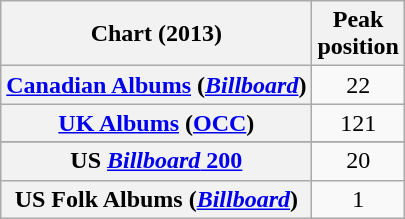<table class="wikitable sortable plainrowheaders" style="text-align:center">
<tr>
<th scope="col">Chart (2013)</th>
<th scope="col">Peak<br>position</th>
</tr>
<tr>
<th scope="row"><a href='#'>Canadian Albums</a> (<em><a href='#'>Billboard</a></em>)</th>
<td>22</td>
</tr>
<tr>
<th scope="row"><a href='#'>UK Albums</a> (<a href='#'>OCC</a>)</th>
<td>121</td>
</tr>
<tr>
</tr>
<tr>
<th scope="row">US <a href='#'><em>Billboard</em> 200</a></th>
<td>20</td>
</tr>
<tr>
<th scope="row">US Folk Albums (<em><a href='#'>Billboard</a></em>)</th>
<td>1</td>
</tr>
</table>
